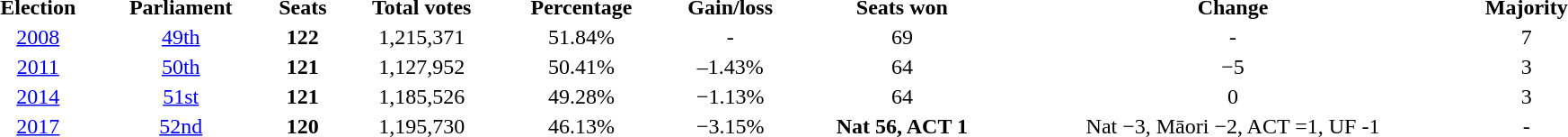<table wikitable| width=95%>
<tr>
<th align=center>Election</th>
<th align=center>Parliament</th>
<th align=center>Seats</th>
<th align=center>Total votes</th>
<th align=center>Percentage</th>
<th align=center>Gain/loss</th>
<th align=center>Seats won</th>
<th align=center>Change</th>
<th align=center>Majority</th>
</tr>
<tr>
<td align=center><a href='#'>2008</a></td>
<td align=center><a href='#'>49th</a></td>
<td align=center><strong>122</strong></td>
<td align=center>1,215,371</td>
<td align=center>51.84%</td>
<td align=center>-</td>
<td align=center>69</td>
<td align=center>-</td>
<td align=center>7</td>
</tr>
<tr>
<td align=center><a href='#'>2011</a></td>
<td align=center><a href='#'>50th</a></td>
<td align=center><strong>121</strong></td>
<td align=center>1,127,952</td>
<td align=center>50.41%</td>
<td align=center>–1.43%</td>
<td align=center>64</td>
<td align=center>−5</td>
<td align=center>3</td>
</tr>
<tr>
<td align=center><a href='#'>2014</a></td>
<td align=center><a href='#'>51st</a></td>
<td align=center><strong>121</strong></td>
<td align=center>1,185,526</td>
<td align=center>49.28%</td>
<td align=center>−1.13%</td>
<td align=center>64</td>
<td align=center>0</td>
<td align=center>3</td>
</tr>
<tr>
<td align=center><a href='#'>2017</a></td>
<td align=center><a href='#'>52nd</a></td>
<td align=center><strong>120</strong></td>
<td align=center>1,195,730</td>
<td align=center>46.13%</td>
<td align=center>−3.15%</td>
<td align=center><strong>Nat 56, ACT 1</strong></td>
<td align=center>Nat −3, Māori −2, ACT =1, UF -1</td>
<td align=center>-</td>
</tr>
</table>
